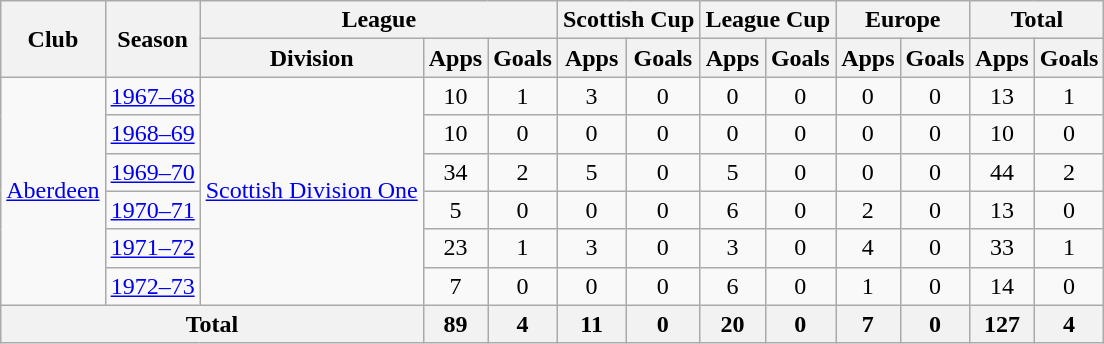<table class="wikitable" style="text-align:center">
<tr>
<th rowspan="2">Club</th>
<th rowspan="2">Season</th>
<th colspan="3">League</th>
<th colspan="2">Scottish Cup</th>
<th colspan="2">League Cup</th>
<th colspan="2">Europe</th>
<th colspan="2">Total</th>
</tr>
<tr>
<th>Division</th>
<th>Apps</th>
<th>Goals</th>
<th>Apps</th>
<th>Goals</th>
<th>Apps</th>
<th>Goals</th>
<th>Apps</th>
<th>Goals</th>
<th>Apps</th>
<th>Goals</th>
</tr>
<tr>
<td rowspan="6"><a href='#'>Aberdeen</a></td>
<td><a href='#'>1967–68</a></td>
<td rowspan="6"><a href='#'>Scottish Division One</a></td>
<td>10</td>
<td>1</td>
<td>3</td>
<td>0</td>
<td>0</td>
<td>0</td>
<td>0</td>
<td>0</td>
<td>13</td>
<td>1</td>
</tr>
<tr>
<td><a href='#'>1968–69</a></td>
<td>10</td>
<td>0</td>
<td>0</td>
<td>0</td>
<td>0</td>
<td>0</td>
<td>0</td>
<td>0</td>
<td>10</td>
<td>0</td>
</tr>
<tr>
<td><a href='#'>1969–70</a></td>
<td>34</td>
<td>2</td>
<td>5</td>
<td>0</td>
<td>5</td>
<td>0</td>
<td>0</td>
<td>0</td>
<td>44</td>
<td>2</td>
</tr>
<tr>
<td><a href='#'>1970–71</a></td>
<td>5</td>
<td>0</td>
<td>0</td>
<td>0</td>
<td>6</td>
<td>0</td>
<td>2</td>
<td>0</td>
<td>13</td>
<td>0</td>
</tr>
<tr>
<td><a href='#'>1971–72</a></td>
<td>23</td>
<td>1</td>
<td>3</td>
<td>0</td>
<td>3</td>
<td>0</td>
<td>4</td>
<td>0</td>
<td>33</td>
<td>1</td>
</tr>
<tr>
<td><a href='#'>1972–73</a></td>
<td>7</td>
<td>0</td>
<td>0</td>
<td>0</td>
<td>6</td>
<td>0</td>
<td>1</td>
<td>0</td>
<td>14</td>
<td>0</td>
</tr>
<tr>
<th colspan="3">Total</th>
<th>89</th>
<th>4</th>
<th>11</th>
<th>0</th>
<th>20</th>
<th>0</th>
<th>7</th>
<th>0</th>
<th>127</th>
<th>4</th>
</tr>
</table>
